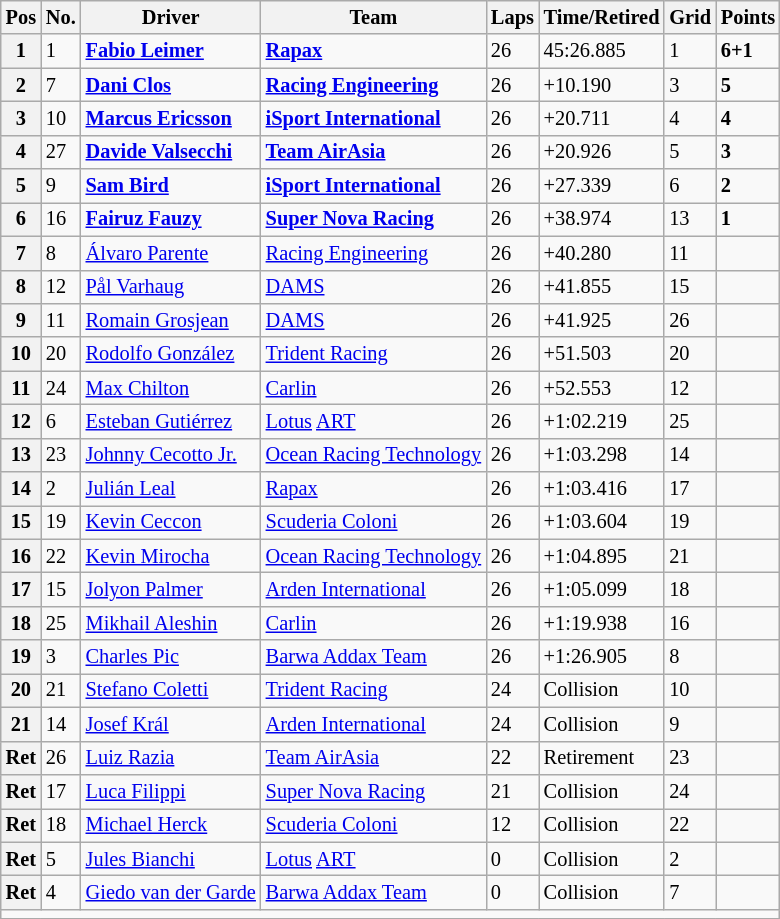<table class="wikitable" style="font-size:85%">
<tr>
<th>Pos</th>
<th>No.</th>
<th>Driver</th>
<th>Team</th>
<th>Laps</th>
<th>Time/Retired</th>
<th>Grid</th>
<th>Points</th>
</tr>
<tr>
<th>1</th>
<td>1</td>
<td> <strong><a href='#'>Fabio Leimer</a></strong></td>
<td><strong><a href='#'>Rapax</a></strong></td>
<td>26</td>
<td>45:26.885</td>
<td>1</td>
<td><strong>6+1</strong></td>
</tr>
<tr>
<th>2</th>
<td>7</td>
<td> <strong><a href='#'>Dani Clos</a></strong></td>
<td><strong><a href='#'>Racing Engineering</a></strong></td>
<td>26</td>
<td>+10.190</td>
<td>3</td>
<td><strong>5</strong></td>
</tr>
<tr>
<th>3</th>
<td>10</td>
<td> <strong><a href='#'>Marcus Ericsson</a></strong></td>
<td><strong><a href='#'>iSport International</a></strong></td>
<td>26</td>
<td>+20.711</td>
<td>4</td>
<td><strong>4</strong></td>
</tr>
<tr>
<th>4</th>
<td>27</td>
<td> <strong><a href='#'>Davide Valsecchi</a></strong></td>
<td><strong><a href='#'>Team AirAsia</a></strong></td>
<td>26</td>
<td>+20.926</td>
<td>5</td>
<td><strong>3</strong></td>
</tr>
<tr>
<th>5</th>
<td>9</td>
<td> <strong><a href='#'>Sam Bird</a></strong></td>
<td><strong><a href='#'>iSport International</a></strong></td>
<td>26</td>
<td>+27.339</td>
<td>6</td>
<td><strong>2</strong></td>
</tr>
<tr>
<th>6</th>
<td>16</td>
<td> <strong><a href='#'>Fairuz Fauzy</a></strong></td>
<td><strong><a href='#'>Super Nova Racing</a></strong></td>
<td>26</td>
<td>+38.974</td>
<td>13</td>
<td><strong>1</strong></td>
</tr>
<tr>
<th>7</th>
<td>8</td>
<td> <a href='#'>Álvaro Parente</a></td>
<td><a href='#'>Racing Engineering</a></td>
<td>26</td>
<td>+40.280</td>
<td>11</td>
<td></td>
</tr>
<tr>
<th>8</th>
<td>12</td>
<td> <a href='#'>Pål Varhaug</a></td>
<td><a href='#'>DAMS</a></td>
<td>26</td>
<td>+41.855</td>
<td>15</td>
<td></td>
</tr>
<tr>
<th>9</th>
<td>11</td>
<td> <a href='#'>Romain Grosjean</a></td>
<td><a href='#'>DAMS</a></td>
<td>26</td>
<td>+41.925</td>
<td>26</td>
<td></td>
</tr>
<tr>
<th>10</th>
<td>20</td>
<td> <a href='#'>Rodolfo González</a></td>
<td><a href='#'>Trident Racing</a></td>
<td>26</td>
<td>+51.503</td>
<td>20</td>
<td></td>
</tr>
<tr>
<th>11</th>
<td>24</td>
<td> <a href='#'>Max Chilton</a></td>
<td><a href='#'>Carlin</a></td>
<td>26</td>
<td>+52.553</td>
<td>12</td>
<td></td>
</tr>
<tr>
<th>12</th>
<td>6</td>
<td> <a href='#'>Esteban Gutiérrez</a></td>
<td><a href='#'>Lotus</a> <a href='#'>ART</a></td>
<td>26</td>
<td>+1:02.219</td>
<td>25</td>
<td></td>
</tr>
<tr>
<th>13</th>
<td>23</td>
<td> <a href='#'>Johnny Cecotto Jr.</a></td>
<td><a href='#'>Ocean Racing Technology</a></td>
<td>26</td>
<td>+1:03.298</td>
<td>14</td>
<td></td>
</tr>
<tr>
<th>14</th>
<td>2</td>
<td> <a href='#'>Julián Leal</a></td>
<td><a href='#'>Rapax</a></td>
<td>26</td>
<td>+1:03.416</td>
<td>17</td>
<td></td>
</tr>
<tr>
<th>15</th>
<td>19</td>
<td> <a href='#'>Kevin Ceccon</a></td>
<td><a href='#'>Scuderia Coloni</a></td>
<td>26</td>
<td>+1:03.604</td>
<td>19</td>
<td></td>
</tr>
<tr>
<th>16</th>
<td>22</td>
<td> <a href='#'>Kevin Mirocha</a></td>
<td><a href='#'>Ocean Racing Technology</a></td>
<td>26</td>
<td>+1:04.895</td>
<td>21</td>
<td></td>
</tr>
<tr>
<th>17</th>
<td>15</td>
<td> <a href='#'>Jolyon Palmer</a></td>
<td><a href='#'>Arden International</a></td>
<td>26</td>
<td>+1:05.099</td>
<td>18</td>
<td></td>
</tr>
<tr>
<th>18</th>
<td>25</td>
<td> <a href='#'>Mikhail Aleshin</a></td>
<td><a href='#'>Carlin</a></td>
<td>26</td>
<td>+1:19.938</td>
<td>16</td>
<td></td>
</tr>
<tr>
<th>19</th>
<td>3</td>
<td> <a href='#'>Charles Pic</a></td>
<td><a href='#'>Barwa Addax Team</a></td>
<td>26</td>
<td>+1:26.905</td>
<td>8</td>
<td></td>
</tr>
<tr>
<th>20</th>
<td>21</td>
<td> <a href='#'>Stefano Coletti</a></td>
<td><a href='#'>Trident Racing</a></td>
<td>24</td>
<td>Collision</td>
<td>10</td>
<td></td>
</tr>
<tr>
<th>21</th>
<td>14</td>
<td> <a href='#'>Josef Král</a></td>
<td><a href='#'>Arden International</a></td>
<td>24</td>
<td>Collision</td>
<td>9</td>
<td></td>
</tr>
<tr>
<th>Ret</th>
<td>26</td>
<td> <a href='#'>Luiz Razia</a></td>
<td><a href='#'>Team AirAsia</a></td>
<td>22</td>
<td>Retirement</td>
<td>23</td>
<td></td>
</tr>
<tr>
<th>Ret</th>
<td>17</td>
<td> <a href='#'>Luca Filippi</a></td>
<td><a href='#'>Super Nova Racing</a></td>
<td>21</td>
<td>Collision</td>
<td>24</td>
<td></td>
</tr>
<tr>
<th>Ret</th>
<td>18</td>
<td> <a href='#'>Michael Herck</a></td>
<td><a href='#'>Scuderia Coloni</a></td>
<td>12</td>
<td>Collision</td>
<td>22</td>
<td></td>
</tr>
<tr>
<th>Ret</th>
<td>5</td>
<td> <a href='#'>Jules Bianchi</a></td>
<td><a href='#'>Lotus</a> <a href='#'>ART</a></td>
<td>0</td>
<td>Collision</td>
<td>2</td>
<td></td>
</tr>
<tr>
<th>Ret</th>
<td>4</td>
<td> <a href='#'>Giedo van der Garde</a></td>
<td><a href='#'>Barwa Addax Team</a></td>
<td>0</td>
<td>Collision</td>
<td>7</td>
<td></td>
</tr>
<tr>
<td colspan=8></td>
</tr>
<tr>
</tr>
</table>
